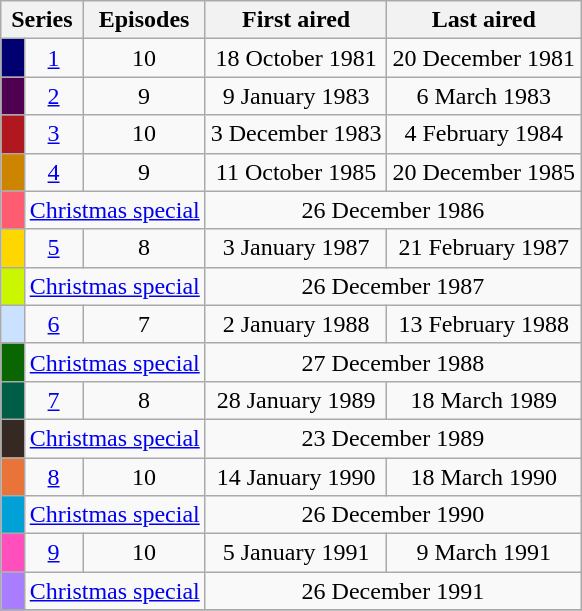<table class=wikitable style="text-align:center">
<tr>
<th colspan=2>Series</th>
<th>Episodes</th>
<th>First aired</th>
<th>Last aired</th>
</tr>
<tr>
<td bgcolor="000070"></td>
<td><a href='#'>1</a></td>
<td>10</td>
<td>18 October 1981</td>
<td>20 December 1981</td>
</tr>
<tr>
<td bgcolor="500050"></td>
<td><a href='#'>2</a></td>
<td>9</td>
<td>9 January 1983</td>
<td>6 March 1983</td>
</tr>
<tr>
<td bgcolor="B0171F"></td>
<td><a href='#'>3</a></td>
<td>10</td>
<td>3 December 1983</td>
<td>4 February 1984</td>
</tr>
<tr>
<td bgcolor="CD8500"></td>
<td><a href='#'>4</a></td>
<td>9</td>
<td>11 October 1985</td>
<td>20 December 1985</td>
</tr>
<tr>
<td bgcolor="FF5C72"></td>
<td colspan=2><a href='#'>Christmas special</a></td>
<td colspan=2>26 December 1986</td>
</tr>
<tr>
<td bgcolor="FFD700"></td>
<td><a href='#'>5</a></td>
<td>8</td>
<td>3 January 1987</td>
<td>21 February 1987</td>
</tr>
<tr>
<td bgcolor="caf600"></td>
<td colspan=2><a href='#'>Christmas special</a></td>
<td colspan=2>26 December 1987</td>
</tr>
<tr>
<td bgcolor="CAE1FF"></td>
<td><a href='#'>6</a></td>
<td>7</td>
<td>2 January 1988</td>
<td>13 February 1988</td>
</tr>
<tr>
<td bgcolor="0A6600"></td>
<td colspan=2><a href='#'>Christmas special</a></td>
<td colspan=2>27 December 1988</td>
</tr>
<tr>
<td bgcolor="005d46"></td>
<td><a href='#'>7</a></td>
<td>8</td>
<td>28 January 1989</td>
<td>18 March 1989</td>
</tr>
<tr>
<td bgcolor="362822"></td>
<td colspan=2><a href='#'>Christmas special</a></td>
<td colspan=2>23 December 1989</td>
</tr>
<tr>
<td bgcolor="E9743A"></td>
<td><a href='#'>8</a></td>
<td>10</td>
<td>14 January 1990</td>
<td>18 March 1990</td>
</tr>
<tr>
<td bgcolor="00A1D7"></td>
<td colspan=2><a href='#'>Christmas special</a></td>
<td colspan=2>26 December 1990</td>
</tr>
<tr>
<td bgcolor="FF4FBC"></td>
<td><a href='#'>9</a></td>
<td>10</td>
<td>5 January 1991</td>
<td>9 March 1991</td>
</tr>
<tr>
<td bgcolor="A97DFF"></td>
<td colspan=2><a href='#'>Christmas special</a></td>
<td colspan=2>26 December 1991</td>
</tr>
<tr>
</tr>
</table>
